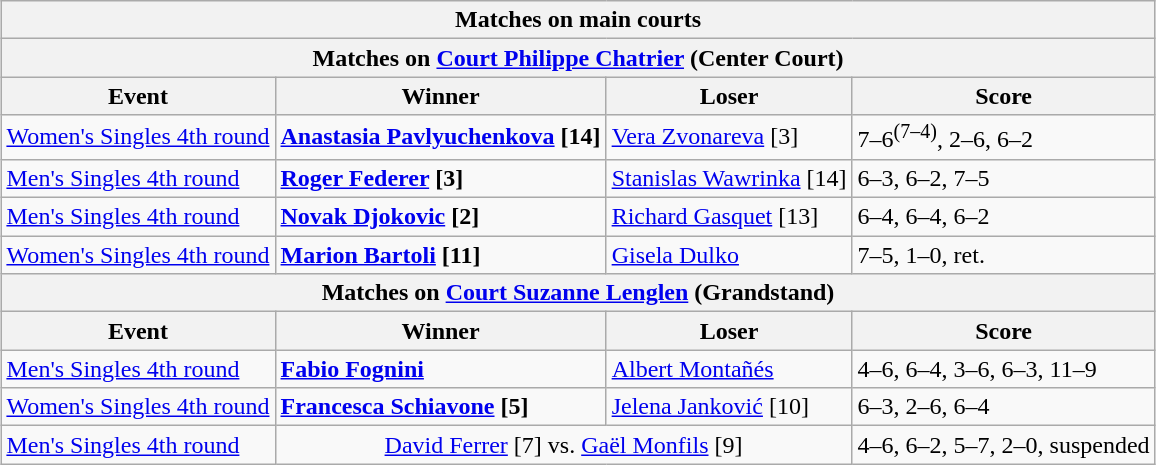<table class="wikitable collapsible uncollapsed" style=margin:auto>
<tr>
<th colspan=4 style=white-space:nowrap>Matches on main courts</th>
</tr>
<tr>
<th colspan=4><strong>Matches on <a href='#'>Court Philippe Chatrier</a> (Center Court)</strong></th>
</tr>
<tr>
<th>Event</th>
<th>Winner</th>
<th>Loser</th>
<th>Score</th>
</tr>
<tr>
<td><a href='#'>Women's Singles 4th round</a></td>
<td> <strong><a href='#'>Anastasia Pavlyuchenkova</a> [14]</strong></td>
<td> <a href='#'>Vera Zvonareva</a> [3]</td>
<td>7–6<sup>(7–4)</sup>, 2–6, 6–2</td>
</tr>
<tr>
<td><a href='#'>Men's Singles 4th round</a></td>
<td> <strong><a href='#'>Roger Federer</a> [3]</strong></td>
<td> <a href='#'>Stanislas Wawrinka</a> [14]</td>
<td>6–3, 6–2, 7–5</td>
</tr>
<tr>
<td><a href='#'>Men's Singles 4th round</a></td>
<td> <strong><a href='#'>Novak Djokovic</a> [2]</strong></td>
<td> <a href='#'>Richard Gasquet</a> [13]</td>
<td>6–4, 6–4, 6–2</td>
</tr>
<tr>
<td><a href='#'>Women's Singles 4th round</a></td>
<td> <strong><a href='#'>Marion Bartoli</a> [11] </strong></td>
<td> <a href='#'>Gisela Dulko</a></td>
<td>7–5, 1–0, ret.</td>
</tr>
<tr>
<th colspan=4><strong>Matches on <a href='#'>Court Suzanne Lenglen</a> (Grandstand)</strong></th>
</tr>
<tr>
<th>Event</th>
<th>Winner</th>
<th>Loser</th>
<th>Score</th>
</tr>
<tr>
<td><a href='#'>Men's Singles 4th round</a></td>
<td> <strong><a href='#'>Fabio Fognini</a></strong></td>
<td> <a href='#'>Albert Montañés</a></td>
<td>4–6, 6–4, 3–6, 6–3, 11–9</td>
</tr>
<tr>
<td><a href='#'>Women's Singles 4th round</a></td>
<td> <strong><a href='#'>Francesca Schiavone</a> [5]</strong></td>
<td> <a href='#'>Jelena Janković</a> [10]</td>
<td>6–3, 2–6, 6–4</td>
</tr>
<tr>
<td><a href='#'>Men's Singles 4th round</a></td>
<td colspan=2 align=center> <a href='#'>David Ferrer</a> [7] vs.  <a href='#'>Gaël Monfils</a> [9]</td>
<td>4–6, 6–2, 5–7, 2–0, suspended</td>
</tr>
</table>
